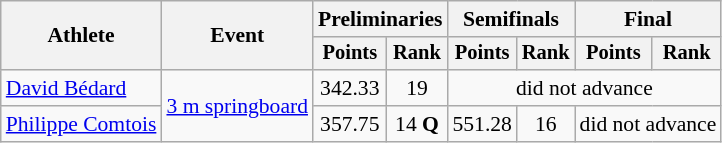<table class="wikitable" style="font-size:90%">
<tr>
<th rowspan=2>Athlete</th>
<th rowspan=2>Event</th>
<th colspan=2>Preliminaries</th>
<th colspan=2>Semifinals</th>
<th colspan=2>Final</th>
</tr>
<tr style="font-size:95%">
<th>Points</th>
<th>Rank</th>
<th>Points</th>
<th>Rank</th>
<th>Points</th>
<th>Rank</th>
</tr>
<tr>
<td><a href='#'>David Bédard</a></td>
<td rowspan=2><a href='#'>3 m springboard</a></td>
<td align=center>342.33</td>
<td align=center>19</td>
<td align=center colspan=4>did not advance</td>
</tr>
<tr>
<td><a href='#'>Philippe Comtois</a></td>
<td align=center>357.75</td>
<td align=center>14 <strong>Q</strong></td>
<td align=center>551.28</td>
<td align=center>16</td>
<td align=center colspan=2>did not advance</td>
</tr>
</table>
